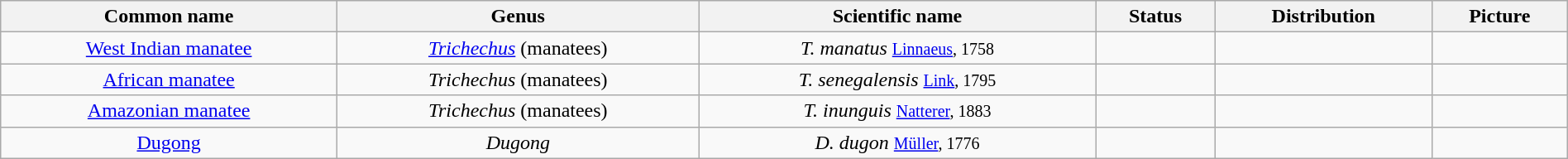<table class="wikitable" style="text-align:center;" width="100%">
<tr>
<th>Common name</th>
<th>Genus</th>
<th>Scientific name</th>
<th>Status</th>
<th>Distribution</th>
<th>Picture</th>
</tr>
<tr>
<td><a href='#'>West Indian manatee</a></td>
<td><em><a href='#'>Trichechus</a></em> (manatees)</td>
<td><em>T. manatus</em> <small><a href='#'>Linnaeus</a>, 1758</small></td>
<td></td>
<td></td>
<td></td>
</tr>
<tr>
<td><a href='#'>African manatee</a></td>
<td><em>Trichechus</em> (manatees)</td>
<td><em>T. senegalensis</em> <small><a href='#'>Link</a>, 1795</small></td>
<td></td>
<td></td>
<td></td>
</tr>
<tr>
<td><a href='#'>Amazonian manatee</a></td>
<td><em>Trichechus</em> (manatees)</td>
<td><em>T. inunguis</em> <small><a href='#'>Natterer</a>, 1883</small></td>
<td></td>
<td></td>
<td></td>
</tr>
<tr>
<td><a href='#'>Dugong</a></td>
<td><em>Dugong</em></td>
<td><em>D. dugon</em> <small><a href='#'>Müller</a>, 1776</small></td>
<td></td>
<td></td>
<td></td>
</tr>
</table>
